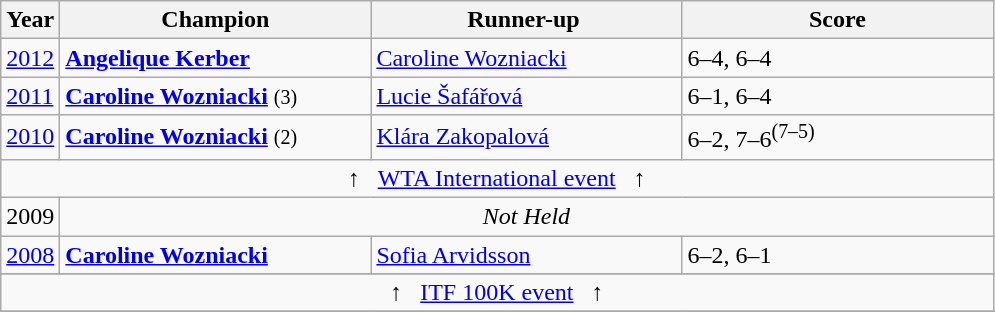<table class="wikitable">
<tr>
<th>Year</th>
<th width="200">Champion</th>
<th width="200">Runner-up </th>
<th width="200">Score</th>
</tr>
<tr>
<td><a href='#'>2012</a></td>
<td> <strong><a href='#'>Angelique Kerber</a></strong></td>
<td> <a href='#'>Caroline Wozniacki</a></td>
<td>6–4, 6–4</td>
</tr>
<tr>
<td><a href='#'>2011</a></td>
<td> <strong><a href='#'>Caroline Wozniacki</a></strong> <small>(3)</small></td>
<td> <a href='#'>Lucie Šafářová</a></td>
<td>6–1, 6–4</td>
</tr>
<tr>
<td><a href='#'>2010</a></td>
<td> <strong><a href='#'>Caroline Wozniacki</a></strong> <small>(2)</small></td>
<td> <a href='#'>Klára Zakopalová</a></td>
<td>6–2, 7–6<sup>(7–5)</sup></td>
</tr>
<tr bgcolor=>
<td colspan=5 align="center">↑   <a href='#'>WTA International event</a>   ↑</td>
</tr>
<tr>
<td style=>2009</td>
<td colspan=3 align=center style=><em>Not Held</em></td>
</tr>
<tr>
<td><a href='#'>2008</a></td>
<td> <strong><a href='#'>Caroline Wozniacki</a></strong></td>
<td> <a href='#'>Sofia Arvidsson</a></td>
<td>6–2, 6–1</td>
</tr>
<tr>
</tr>
<tr bgcolor=>
<td colspan=5 align="center">↑   <a href='#'>ITF 100K event</a>   ↑</td>
</tr>
<tr>
</tr>
</table>
